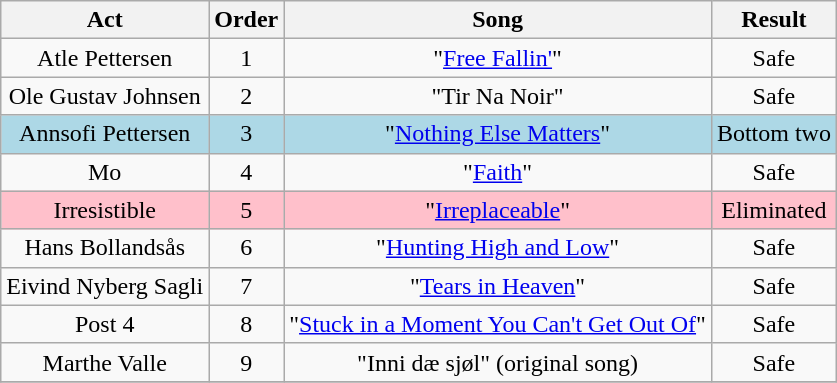<table class="wikitable plainrowheaders" style="text-align:center;">
<tr>
<th scope="col">Act</th>
<th scope="col">Order</th>
<th scope="col">Song</th>
<th scope="col">Result</th>
</tr>
<tr>
<td>Atle Pettersen</td>
<td>1</td>
<td>"<a href='#'>Free Fallin'</a>"</td>
<td>Safe</td>
</tr>
<tr>
<td>Ole Gustav Johnsen</td>
<td>2</td>
<td>"Tir Na Noir"</td>
<td>Safe</td>
</tr>
<tr style="background:lightblue;">
<td>Annsofi Pettersen</td>
<td>3</td>
<td>"<a href='#'>Nothing Else Matters</a>"</td>
<td>Bottom two</td>
</tr>
<tr>
<td>Mo</td>
<td>4</td>
<td>"<a href='#'>Faith</a>"</td>
<td>Safe</td>
</tr>
<tr style="background:pink;">
<td>Irresistible</td>
<td>5</td>
<td>"<a href='#'>Irreplaceable</a>"</td>
<td>Eliminated</td>
</tr>
<tr>
<td>Hans Bollandsås</td>
<td>6</td>
<td>"<a href='#'>Hunting High and Low</a>"</td>
<td>Safe</td>
</tr>
<tr>
<td>Eivind Nyberg Sagli</td>
<td>7</td>
<td>"<a href='#'>Tears in Heaven</a>"</td>
<td>Safe</td>
</tr>
<tr>
<td>Post 4</td>
<td>8</td>
<td>"<a href='#'>Stuck in a Moment You Can't Get Out Of</a>"</td>
<td>Safe</td>
</tr>
<tr>
<td>Marthe Valle</td>
<td>9</td>
<td>"Inni dæ sjøl" (original song)</td>
<td>Safe</td>
</tr>
<tr>
</tr>
</table>
